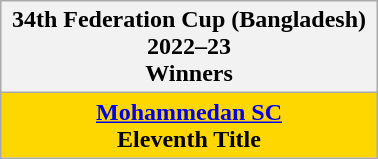<table class="wikitable" style="text-align: center; margin: 0 auto; width: 20%">
<tr>
<th>34th Federation Cup (Bangladesh) 2022–23 <br>Winners</th>
</tr>
<tr bgcolor=gold>
<td><strong><a href='#'>Mohammedan SC</a></strong><br><strong> Eleventh Title</strong></td>
</tr>
</table>
